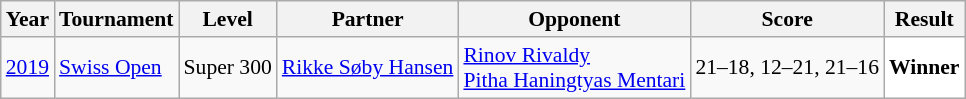<table class="sortable wikitable" style="font-size: 90%;">
<tr>
<th>Year</th>
<th>Tournament</th>
<th>Level</th>
<th>Partner</th>
<th>Opponent</th>
<th>Score</th>
<th>Result</th>
</tr>
<tr>
<td align="center"><a href='#'>2019</a></td>
<td align="left"><a href='#'>Swiss Open</a></td>
<td align="left">Super 300</td>
<td align="left"> <a href='#'>Rikke Søby Hansen</a></td>
<td align="left"> <a href='#'>Rinov Rivaldy</a><br> <a href='#'>Pitha Haningtyas Mentari</a></td>
<td align="left">21–18, 12–21, 21–16</td>
<td style="text-align:left; background:white"> <strong>Winner</strong></td>
</tr>
</table>
